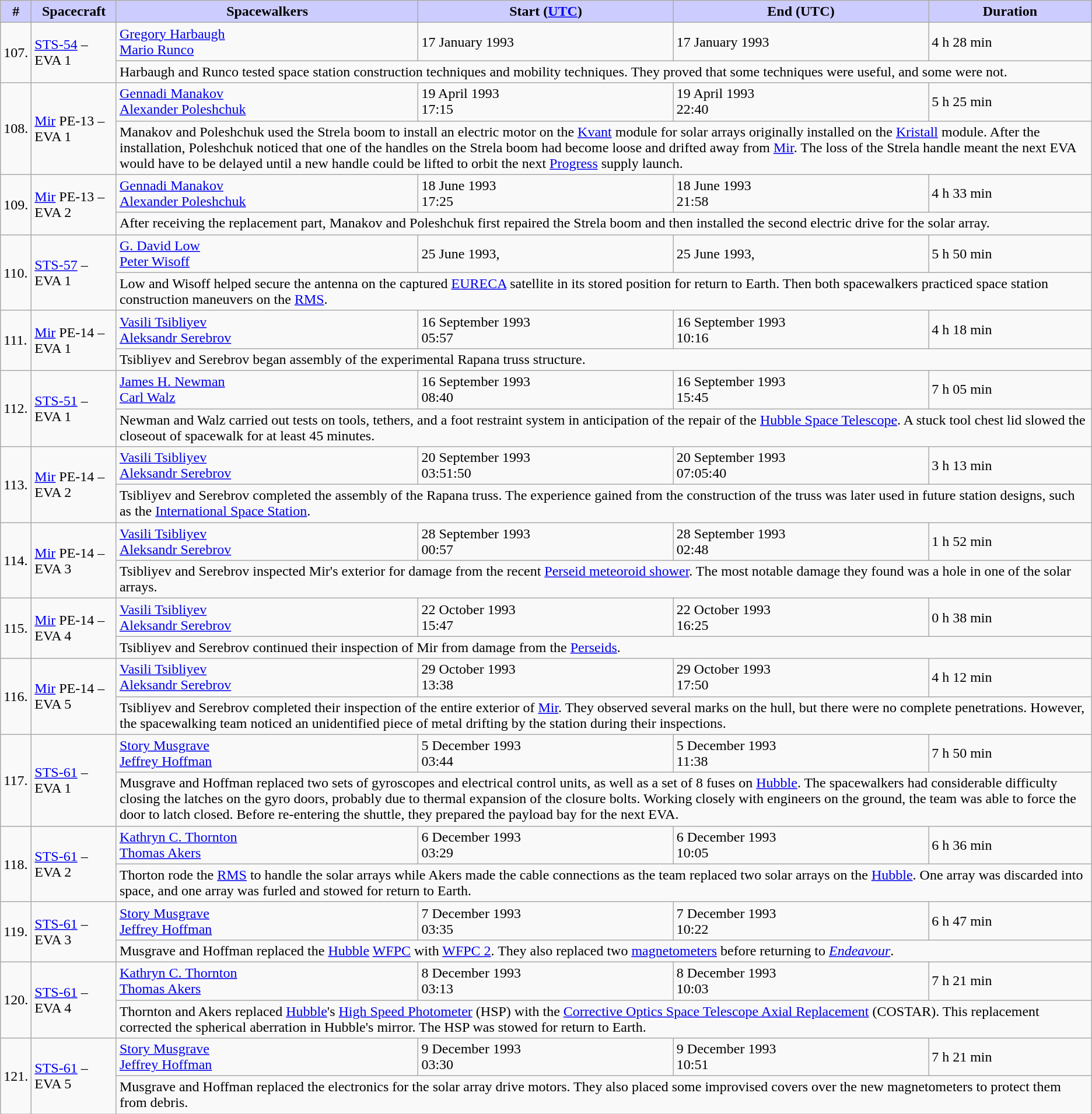<table class="wikitable sticky-header">
<tr>
<th style="background:#ccf;">#</th>
<th style="background:#ccf;">Spacecraft</th>
<th style="background:#ccf;">Spacewalkers</th>
<th style="background:#ccf;">Start (<a href='#'>UTC</a>)</th>
<th style="background:#ccf;">End (UTC)</th>
<th style="background:#ccf;">Duration</th>
</tr>
<tr>
<td rowspan=2>107.</td>
<td rowspan=2><a href='#'>STS-54</a> – EVA 1</td>
<td> <a href='#'>Gregory Harbaugh</a><br> <a href='#'>Mario Runco</a></td>
<td>17 January 1993</td>
<td>17 January 1993</td>
<td>4 h 28 min</td>
</tr>
<tr>
<td colspan=4>Harbaugh and Runco tested space station construction techniques and mobility techniques. They proved that some techniques were useful, and some were not.</td>
</tr>
<tr>
<td rowspan=2>108.</td>
<td rowspan=2><a href='#'>Mir</a> PE-13 – EVA 1</td>
<td> <a href='#'>Gennadi Manakov</a><br> <a href='#'>Alexander Poleshchuk</a></td>
<td>19 April 1993<br>17:15</td>
<td>19 April 1993<br>22:40</td>
<td>5 h 25 min</td>
</tr>
<tr>
<td colspan=4>Manakov and Poleshchuk used the Strela boom to install an electric motor on the <a href='#'>Kvant</a> module for solar arrays originally installed on the <a href='#'>Kristall</a> module. After the installation, Poleshchuk noticed that one of the handles on the Strela boom had become loose and drifted away from <a href='#'>Mir</a>. The loss of the Strela handle meant the next EVA would have to be delayed until a new handle could be lifted to orbit the next <a href='#'>Progress</a> supply launch.</td>
</tr>
<tr>
<td rowspan=2>109.</td>
<td rowspan=2><a href='#'>Mir</a> PE-13 – EVA 2</td>
<td> <a href='#'>Gennadi Manakov</a><br> <a href='#'>Alexander Poleshchuk</a></td>
<td>18 June 1993<br>17:25</td>
<td>18 June 1993<br>21:58</td>
<td>4 h 33 min</td>
</tr>
<tr>
<td colspan=4>After receiving the replacement part, Manakov and Poleshchuk first repaired the Strela boom and then installed the second electric drive for the solar array.</td>
</tr>
<tr>
<td rowspan=2>110.</td>
<td rowspan=2><a href='#'>STS-57</a> – EVA 1</td>
<td> <a href='#'>G. David Low</a><br> <a href='#'>Peter Wisoff</a></td>
<td>25 June 1993,</td>
<td>25 June 1993,</td>
<td>5 h 50 min</td>
</tr>
<tr>
<td colspan=4>Low and Wisoff helped secure the antenna on the captured <a href='#'>EURECA</a> satellite in its stored position for return to Earth. Then both spacewalkers practiced space station construction maneuvers on the <a href='#'>RMS</a>.</td>
</tr>
<tr>
<td rowspan=2>111.</td>
<td rowspan=2><a href='#'>Mir</a> PE-14 – EVA 1</td>
<td> <a href='#'>Vasili Tsibliyev</a><br> <a href='#'>Aleksandr Serebrov</a></td>
<td>16 September 1993<br>05:57</td>
<td>16 September 1993<br>10:16</td>
<td>4 h 18 min</td>
</tr>
<tr>
<td colspan=4>Tsibliyev and Serebrov began assembly of the experimental Rapana truss structure.</td>
</tr>
<tr>
<td rowspan=2>112.</td>
<td rowspan=2><a href='#'>STS-51</a> – EVA 1</td>
<td> <a href='#'>James H. Newman</a><br> <a href='#'>Carl Walz</a></td>
<td>16 September 1993<br>08:40</td>
<td>16 September 1993<br>15:45</td>
<td>7 h 05 min</td>
</tr>
<tr>
<td colspan=4>Newman and Walz carried out tests on tools, tethers, and a foot restraint system in anticipation of the repair of the <a href='#'>Hubble Space Telescope</a>. A stuck tool chest lid slowed the closeout of spacewalk for at least 45 minutes.</td>
</tr>
<tr>
<td rowspan=2>113.</td>
<td rowspan=2><a href='#'>Mir</a> PE-14 – EVA 2</td>
<td> <a href='#'>Vasili Tsibliyev</a><br> <a href='#'>Aleksandr Serebrov</a></td>
<td>20 September 1993<br>03:51:50</td>
<td>20 September 1993<br>07:05:40</td>
<td>3 h 13 min</td>
</tr>
<tr>
<td colspan=4>Tsibliyev and Serebrov completed the assembly of the Rapana truss. The experience gained from the construction of the truss was later used in future station designs, such as the <a href='#'>International Space Station</a>.</td>
</tr>
<tr>
<td rowspan=2>114.</td>
<td rowspan=2><a href='#'>Mir</a> PE-14 – EVA 3</td>
<td> <a href='#'>Vasili Tsibliyev</a><br> <a href='#'>Aleksandr Serebrov</a></td>
<td>28 September 1993<br>00:57</td>
<td>28 September 1993<br>02:48</td>
<td>1 h 52 min</td>
</tr>
<tr>
<td colspan=4>Tsibliyev and Serebrov inspected Mir's exterior for damage from the recent <a href='#'>Perseid meteoroid shower</a>. The most notable damage they found was a  hole in one of the solar arrays.</td>
</tr>
<tr>
<td rowspan=2>115.</td>
<td rowspan=2><a href='#'>Mir</a> PE-14 – EVA 4</td>
<td> <a href='#'>Vasili Tsibliyev</a><br> <a href='#'>Aleksandr Serebrov</a></td>
<td>22 October 1993<br>15:47</td>
<td>22 October 1993<br>16:25</td>
<td>0 h 38 min</td>
</tr>
<tr>
<td colspan=4>Tsibliyev and Serebrov continued their inspection of Mir from damage from the <a href='#'>Perseids</a>.</td>
</tr>
<tr>
<td rowspan=2>116.</td>
<td rowspan=2><a href='#'>Mir</a> PE-14 – EVA 5</td>
<td> <a href='#'>Vasili Tsibliyev</a><br> <a href='#'>Aleksandr Serebrov</a></td>
<td>29 October 1993<br>13:38</td>
<td>29 October 1993<br>17:50</td>
<td>4 h 12 min</td>
</tr>
<tr>
<td colspan=4>Tsibliyev and Serebrov completed their inspection of the entire exterior of <a href='#'>Mir</a>. They observed several marks on the hull, but there were no complete penetrations. However, the spacewalking team noticed an unidentified piece of metal drifting by the station during their inspections.</td>
</tr>
<tr>
<td rowspan=2>117.</td>
<td rowspan=2><a href='#'>STS-61</a> – EVA 1</td>
<td> <a href='#'>Story Musgrave</a><br> <a href='#'>Jeffrey Hoffman</a></td>
<td>5 December 1993<br>03:44</td>
<td>5 December 1993<br>11:38</td>
<td>7 h 50 min</td>
</tr>
<tr>
<td colspan=4>Musgrave and Hoffman replaced two sets of gyroscopes and electrical control units, as well as a set of 8 fuses on <a href='#'>Hubble</a>. The spacewalkers had considerable difficulty closing the latches on the gyro doors, probably due to thermal expansion of the closure bolts. Working closely with engineers on the ground, the team was able to force the door to latch closed. Before re-entering the shuttle, they prepared the payload bay for the next EVA.</td>
</tr>
<tr>
<td rowspan=2>118.</td>
<td rowspan=2><a href='#'>STS-61</a> – EVA 2</td>
<td> <a href='#'>Kathryn C. Thornton</a><br> <a href='#'>Thomas Akers</a></td>
<td>6 December 1993<br>03:29</td>
<td>6 December 1993<br>10:05</td>
<td>6 h 36 min</td>
</tr>
<tr>
<td colspan=4>Thorton rode the <a href='#'>RMS</a> to handle the solar arrays while Akers made the cable connections as the team replaced two solar arrays on the <a href='#'>Hubble</a>. One array was discarded into space, and one array was furled and stowed for return to Earth.</td>
</tr>
<tr>
<td rowspan=2>119.</td>
<td rowspan=2><a href='#'>STS-61</a> – EVA 3</td>
<td> <a href='#'>Story Musgrave</a><br> <a href='#'>Jeffrey Hoffman</a></td>
<td>7 December 1993<br>03:35</td>
<td>7 December 1993<br>10:22</td>
<td>6 h 47 min</td>
</tr>
<tr>
<td colspan=4>Musgrave and Hoffman replaced the <a href='#'>Hubble</a> <a href='#'>WFPC</a> with <a href='#'>WFPC 2</a>. They also replaced two <a href='#'>magnetometers</a> before returning to <a href='#'><em>Endeavour</em></a>.</td>
</tr>
<tr>
<td rowspan=2>120.</td>
<td rowspan=2><a href='#'>STS-61</a> – EVA 4</td>
<td> <a href='#'>Kathryn C. Thornton</a><br> <a href='#'>Thomas Akers</a></td>
<td>8 December 1993<br>03:13</td>
<td>8 December 1993<br>10:03</td>
<td>7 h 21 min</td>
</tr>
<tr>
<td colspan=4>Thornton and Akers replaced <a href='#'>Hubble</a>'s <a href='#'>High Speed Photometer</a> (HSP) with the <a href='#'>Corrective Optics Space Telescope Axial Replacement</a> (COSTAR). This replacement corrected the spherical aberration in Hubble's mirror. The HSP was stowed for return to Earth.</td>
</tr>
<tr>
<td rowspan=2>121.</td>
<td rowspan=2><a href='#'>STS-61</a> – EVA 5</td>
<td> <a href='#'>Story Musgrave</a><br> <a href='#'>Jeffrey Hoffman</a></td>
<td>9 December 1993<br>03:30</td>
<td>9 December 1993<br>10:51</td>
<td>7 h 21 min</td>
</tr>
<tr>
<td colspan=4>Musgrave and Hoffman replaced the electronics for the solar array drive motors. They also placed some improvised covers over the new magnetometers to protect them from debris.</td>
</tr>
</table>
